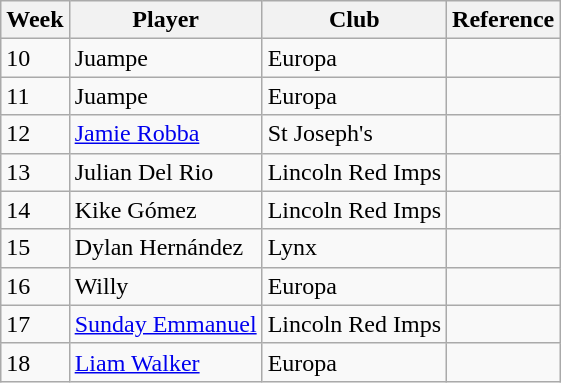<table class="wikitable">
<tr>
<th>Week</th>
<th>Player</th>
<th>Club</th>
<th>Reference</th>
</tr>
<tr>
<td>10</td>
<td> Juampe</td>
<td>Europa</td>
<td align=center></td>
</tr>
<tr>
<td>11</td>
<td> Juampe</td>
<td>Europa</td>
<td align=center></td>
</tr>
<tr>
<td>12</td>
<td> <a href='#'>Jamie Robba</a></td>
<td>St Joseph's</td>
<td align=center></td>
</tr>
<tr>
<td>13</td>
<td> Julian Del Rio</td>
<td>Lincoln Red Imps</td>
<td align=center></td>
</tr>
<tr>
<td>14</td>
<td> Kike Gómez</td>
<td>Lincoln Red Imps</td>
<td align=center></td>
</tr>
<tr>
<td>15</td>
<td> Dylan Hernández</td>
<td>Lynx</td>
<td align=center></td>
</tr>
<tr>
<td>16</td>
<td> Willy</td>
<td>Europa</td>
<td align=center></td>
</tr>
<tr>
<td>17</td>
<td> <a href='#'>Sunday Emmanuel</a></td>
<td>Lincoln Red Imps</td>
<td align=center></td>
</tr>
<tr>
<td>18</td>
<td> <a href='#'>Liam Walker</a></td>
<td>Europa</td>
<td align=center></td>
</tr>
</table>
